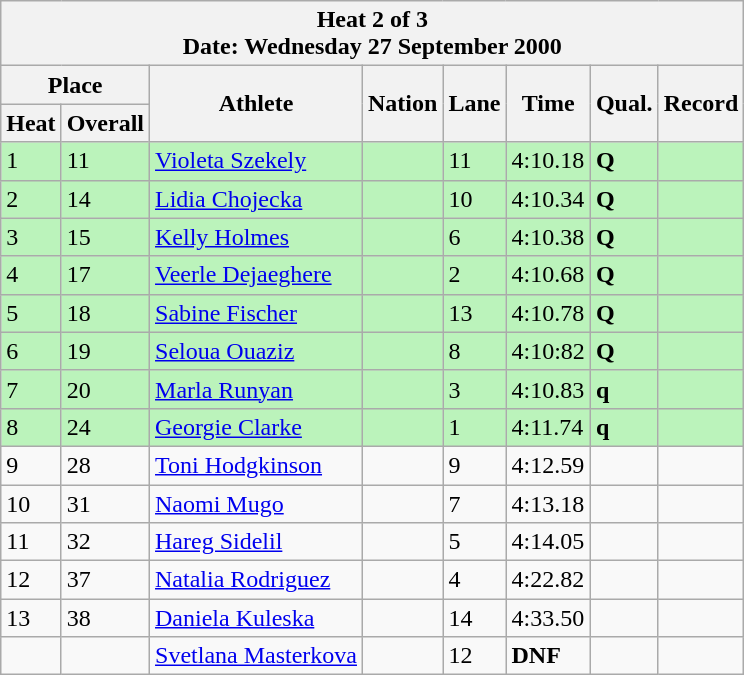<table class="wikitable sortable">
<tr>
<th colspan=9>Heat 2 of 3 <br> Date: Wednesday 27 September 2000 <br></th>
</tr>
<tr>
<th colspan=2>Place</th>
<th rowspan=2>Athlete</th>
<th rowspan=2>Nation</th>
<th rowspan=2>Lane</th>
<th rowspan=2>Time</th>
<th rowspan=2>Qual.</th>
<th rowspan=2>Record</th>
</tr>
<tr>
<th>Heat</th>
<th>Overall</th>
</tr>
<tr bgcolor = "bbf3bb">
<td>1</td>
<td>11</td>
<td align="left"><a href='#'>Violeta Szekely</a></td>
<td align="left"></td>
<td>11</td>
<td>4:10.18</td>
<td><strong>Q</strong></td>
<td></td>
</tr>
<tr bgcolor = "bbf3bb">
<td>2</td>
<td>14</td>
<td align="left"><a href='#'>Lidia Chojecka</a></td>
<td align="left"></td>
<td>10</td>
<td>4:10.34</td>
<td><strong>Q</strong></td>
<td></td>
</tr>
<tr bgcolor = "bbf3bb">
<td>3</td>
<td>15</td>
<td align="left"><a href='#'>Kelly Holmes</a></td>
<td align="left"></td>
<td>6</td>
<td>4:10.38</td>
<td><strong>Q </strong></td>
<td></td>
</tr>
<tr bgcolor = "bbf3bb">
<td>4</td>
<td>17</td>
<td align="left"><a href='#'>Veerle Dejaeghere</a></td>
<td align="left"></td>
<td>2</td>
<td>4:10.68</td>
<td><strong>Q</strong></td>
<td></td>
</tr>
<tr bgcolor = "bbf3bb">
<td>5</td>
<td>18</td>
<td align="left"><a href='#'>Sabine Fischer</a></td>
<td align="left"></td>
<td>13</td>
<td>4:10.78</td>
<td><strong>Q</strong></td>
<td></td>
</tr>
<tr bgcolor = "bbf3bb">
<td>6</td>
<td>19</td>
<td align="left"><a href='#'>Seloua Ouaziz</a></td>
<td align="left"></td>
<td>8</td>
<td>4:10:82</td>
<td><strong>Q</strong></td>
<td></td>
</tr>
<tr bgcolor = "bbf3bb">
<td>7</td>
<td>20</td>
<td align="left"><a href='#'>Marla Runyan</a></td>
<td align="left"></td>
<td>3</td>
<td>4:10.83</td>
<td><strong>q</strong></td>
<td></td>
</tr>
<tr bgcolor = "bbf3bb">
<td>8</td>
<td>24</td>
<td align="left"><a href='#'>Georgie Clarke</a></td>
<td align="left"></td>
<td>1</td>
<td>4:11.74</td>
<td><strong>q</strong></td>
<td></td>
</tr>
<tr>
<td>9</td>
<td>28</td>
<td align="left"><a href='#'>Toni Hodgkinson</a></td>
<td align="left"></td>
<td>9</td>
<td>4:12.59</td>
<td></td>
<td></td>
</tr>
<tr>
<td>10</td>
<td>31</td>
<td align="left"><a href='#'>Naomi Mugo</a></td>
<td align="left"></td>
<td>7</td>
<td>4:13.18</td>
<td></td>
<td></td>
</tr>
<tr>
<td>11</td>
<td>32</td>
<td align="left"><a href='#'>Hareg Sidelil</a></td>
<td align="left"></td>
<td>5</td>
<td>4:14.05</td>
<td></td>
<td></td>
</tr>
<tr>
<td>12</td>
<td>37</td>
<td align="left"><a href='#'>Natalia Rodriguez</a></td>
<td align="left"></td>
<td>4</td>
<td>4:22.82</td>
<td></td>
<td></td>
</tr>
<tr>
<td>13</td>
<td>38</td>
<td align="left"><a href='#'>Daniela Kuleska</a></td>
<td align="left"></td>
<td>14</td>
<td>4:33.50</td>
<td></td>
<td></td>
</tr>
<tr>
<td></td>
<td></td>
<td align="left"><a href='#'>Svetlana Masterkova</a></td>
<td align="left"></td>
<td>12</td>
<td><strong>DNF</strong></td>
<td></td>
<td></td>
</tr>
</table>
